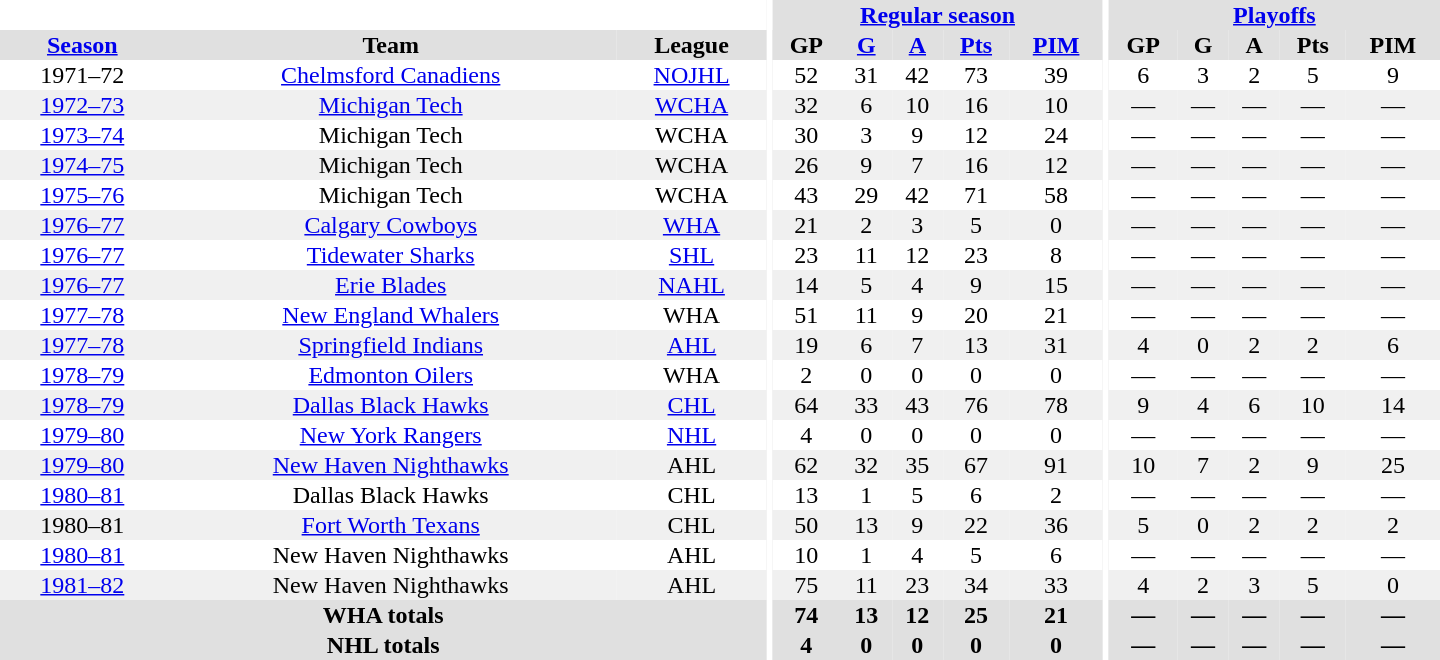<table border="0" cellpadding="1" cellspacing="0" style="text-align:center; width:60em">
<tr bgcolor="#e0e0e0">
<th colspan="3" bgcolor="#ffffff"></th>
<th rowspan="100" bgcolor="#ffffff"></th>
<th colspan="5"><a href='#'>Regular season</a></th>
<th rowspan="100" bgcolor="#ffffff"></th>
<th colspan="5"><a href='#'>Playoffs</a></th>
</tr>
<tr bgcolor="#e0e0e0">
<th><a href='#'>Season</a></th>
<th>Team</th>
<th>League</th>
<th>GP</th>
<th><a href='#'>G</a></th>
<th><a href='#'>A</a></th>
<th><a href='#'>Pts</a></th>
<th><a href='#'>PIM</a></th>
<th>GP</th>
<th>G</th>
<th>A</th>
<th>Pts</th>
<th>PIM</th>
</tr>
<tr>
<td>1971–72</td>
<td><a href='#'>Chelmsford Canadiens</a></td>
<td><a href='#'>NOJHL</a></td>
<td>52</td>
<td>31</td>
<td>42</td>
<td>73</td>
<td>39</td>
<td>6</td>
<td>3</td>
<td>2</td>
<td>5</td>
<td>9</td>
</tr>
<tr bgcolor="#f0f0f0">
<td><a href='#'>1972–73</a></td>
<td><a href='#'>Michigan Tech</a></td>
<td><a href='#'>WCHA</a></td>
<td>32</td>
<td>6</td>
<td>10</td>
<td>16</td>
<td>10</td>
<td>—</td>
<td>—</td>
<td>—</td>
<td>—</td>
<td>—</td>
</tr>
<tr>
<td><a href='#'>1973–74</a></td>
<td>Michigan Tech</td>
<td>WCHA</td>
<td>30</td>
<td>3</td>
<td>9</td>
<td>12</td>
<td>24</td>
<td>—</td>
<td>—</td>
<td>—</td>
<td>—</td>
<td>—</td>
</tr>
<tr bgcolor="#f0f0f0">
<td><a href='#'>1974–75</a></td>
<td>Michigan Tech</td>
<td>WCHA</td>
<td>26</td>
<td>9</td>
<td>7</td>
<td>16</td>
<td>12</td>
<td>—</td>
<td>—</td>
<td>—</td>
<td>—</td>
<td>—</td>
</tr>
<tr>
<td><a href='#'>1975–76</a></td>
<td>Michigan Tech</td>
<td>WCHA</td>
<td>43</td>
<td>29</td>
<td>42</td>
<td>71</td>
<td>58</td>
<td>—</td>
<td>—</td>
<td>—</td>
<td>—</td>
<td>—</td>
</tr>
<tr bgcolor="#f0f0f0">
<td><a href='#'>1976–77</a></td>
<td><a href='#'>Calgary Cowboys</a></td>
<td><a href='#'>WHA</a></td>
<td>21</td>
<td>2</td>
<td>3</td>
<td>5</td>
<td>0</td>
<td>—</td>
<td>—</td>
<td>—</td>
<td>—</td>
<td>—</td>
</tr>
<tr>
<td><a href='#'>1976–77</a></td>
<td><a href='#'>Tidewater Sharks</a></td>
<td><a href='#'>SHL</a></td>
<td>23</td>
<td>11</td>
<td>12</td>
<td>23</td>
<td>8</td>
<td>—</td>
<td>—</td>
<td>—</td>
<td>—</td>
<td>—</td>
</tr>
<tr bgcolor="#f0f0f0">
<td><a href='#'>1976–77</a></td>
<td><a href='#'>Erie Blades</a></td>
<td><a href='#'>NAHL</a></td>
<td>14</td>
<td>5</td>
<td>4</td>
<td>9</td>
<td>15</td>
<td>—</td>
<td>—</td>
<td>—</td>
<td>—</td>
<td>—</td>
</tr>
<tr>
<td><a href='#'>1977–78</a></td>
<td><a href='#'>New England Whalers</a></td>
<td>WHA</td>
<td>51</td>
<td>11</td>
<td>9</td>
<td>20</td>
<td>21</td>
<td>—</td>
<td>—</td>
<td>—</td>
<td>—</td>
<td>—</td>
</tr>
<tr bgcolor="#f0f0f0">
<td><a href='#'>1977–78</a></td>
<td><a href='#'>Springfield Indians</a></td>
<td><a href='#'>AHL</a></td>
<td>19</td>
<td>6</td>
<td>7</td>
<td>13</td>
<td>31</td>
<td>4</td>
<td>0</td>
<td>2</td>
<td>2</td>
<td>6</td>
</tr>
<tr>
<td><a href='#'>1978–79</a></td>
<td><a href='#'>Edmonton Oilers</a></td>
<td>WHA</td>
<td>2</td>
<td>0</td>
<td>0</td>
<td>0</td>
<td>0</td>
<td>—</td>
<td>—</td>
<td>—</td>
<td>—</td>
<td>—</td>
</tr>
<tr bgcolor="#f0f0f0">
<td><a href='#'>1978–79</a></td>
<td><a href='#'>Dallas Black Hawks</a></td>
<td><a href='#'>CHL</a></td>
<td>64</td>
<td>33</td>
<td>43</td>
<td>76</td>
<td>78</td>
<td>9</td>
<td>4</td>
<td>6</td>
<td>10</td>
<td>14</td>
</tr>
<tr>
<td><a href='#'>1979–80</a></td>
<td><a href='#'>New York Rangers</a></td>
<td><a href='#'>NHL</a></td>
<td>4</td>
<td>0</td>
<td>0</td>
<td>0</td>
<td>0</td>
<td>—</td>
<td>—</td>
<td>—</td>
<td>—</td>
<td>—</td>
</tr>
<tr bgcolor="#f0f0f0">
<td><a href='#'>1979–80</a></td>
<td><a href='#'>New Haven Nighthawks</a></td>
<td>AHL</td>
<td>62</td>
<td>32</td>
<td>35</td>
<td>67</td>
<td>91</td>
<td>10</td>
<td>7</td>
<td>2</td>
<td>9</td>
<td>25</td>
</tr>
<tr>
<td><a href='#'>1980–81</a></td>
<td>Dallas Black Hawks</td>
<td>CHL</td>
<td>13</td>
<td>1</td>
<td>5</td>
<td>6</td>
<td>2</td>
<td>—</td>
<td>—</td>
<td>—</td>
<td>—</td>
<td>—</td>
</tr>
<tr bgcolor="#f0f0f0">
<td>1980–81</td>
<td><a href='#'>Fort Worth Texans</a></td>
<td>CHL</td>
<td>50</td>
<td>13</td>
<td>9</td>
<td>22</td>
<td>36</td>
<td>5</td>
<td>0</td>
<td>2</td>
<td>2</td>
<td>2</td>
</tr>
<tr>
<td><a href='#'>1980–81</a></td>
<td>New Haven Nighthawks</td>
<td>AHL</td>
<td>10</td>
<td>1</td>
<td>4</td>
<td>5</td>
<td>6</td>
<td>—</td>
<td>—</td>
<td>—</td>
<td>—</td>
<td>—</td>
</tr>
<tr bgcolor="#f0f0f0">
<td><a href='#'>1981–82</a></td>
<td>New Haven Nighthawks</td>
<td>AHL</td>
<td>75</td>
<td>11</td>
<td>23</td>
<td>34</td>
<td>33</td>
<td>4</td>
<td>2</td>
<td>3</td>
<td>5</td>
<td>0</td>
</tr>
<tr bgcolor="#e0e0e0">
<th colspan="3">WHA totals</th>
<th>74</th>
<th>13</th>
<th>12</th>
<th>25</th>
<th>21</th>
<th>—</th>
<th>—</th>
<th>—</th>
<th>—</th>
<th>—</th>
</tr>
<tr bgcolor="#e0e0e0">
<th colspan="3">NHL totals</th>
<th>4</th>
<th>0</th>
<th>0</th>
<th>0</th>
<th>0</th>
<th>—</th>
<th>—</th>
<th>—</th>
<th>—</th>
<th>—</th>
</tr>
</table>
